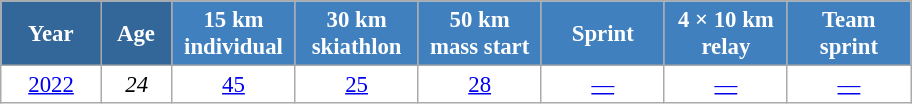<table class="wikitable" style="font-size:95%; text-align:center; border:grey solid 1px; border-collapse:collapse; background:#ffffff;">
<tr>
<th style="background-color:#369; color:white; width:60px;"> Year </th>
<th style="background-color:#369; color:white; width:40px;"> Age </th>
<th style="background-color:#4180be; color:white; width:75px;"> 15 km <br> individual </th>
<th style="background-color:#4180be; color:white; width:75px;"> 30 km <br> skiathlon </th>
<th style="background-color:#4180be; color:white; width:75px;"> 50 km <br> mass start </th>
<th style="background-color:#4180be; color:white; width:75px;"> Sprint </th>
<th style="background-color:#4180be; color:white; width:75px;"> 4 × 10 km <br> relay </th>
<th style="background-color:#4180be; color:white; width:75px;"> Team <br> sprint </th>
</tr>
<tr>
<td><a href='#'>2022</a></td>
<td><em>24</em></td>
<td><a href='#'>45</a></td>
<td><a href='#'>25</a></td>
<td><a href='#'>28</a></td>
<td><a href='#'>—</a></td>
<td><a href='#'>—</a></td>
<td><a href='#'>—</a></td>
</tr>
</table>
